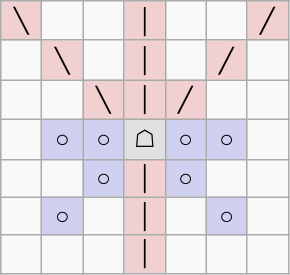<table border="1" class="wikitable">
<tr align=center>
<td width="20" style="background:#f0d0d0;">╲</td>
<td width="20"> </td>
<td width="20"> </td>
<td width="20" style="background:#f0d0d0;">│</td>
<td width="20"> </td>
<td width="20"> </td>
<td width="20" style="background:#f0d0d0;">╱</td>
</tr>
<tr align=center>
<td> </td>
<td style="background:#f0d0d0;">╲</td>
<td> </td>
<td style="background:#f0d0d0;">│</td>
<td> </td>
<td style="background:#f0d0d0;">╱</td>
<td> </td>
</tr>
<tr align=center>
<td> </td>
<td> </td>
<td style="background:#f0d0d0;">╲</td>
<td style="background:#f0d0d0;">│</td>
<td style="background:#f0d0d0;">╱</td>
<td> </td>
<td> </td>
</tr>
<tr align=center>
<td> </td>
<td style="background:#d0d0f0;">○</td>
<td style="background:#d0d0f0;">○</td>
<td style="background:#e0e0e0;">☖</td>
<td style="background:#d0d0f0;">○</td>
<td style="background:#d0d0f0;">○</td>
<td> </td>
</tr>
<tr align=center>
<td> </td>
<td> </td>
<td style="background:#d0d0f0;">○</td>
<td style="background:#f0d0d0;">│</td>
<td style="background:#d0d0f0;">○</td>
<td> </td>
<td> </td>
</tr>
<tr align=center>
<td> </td>
<td style="background:#d0d0f0;">○</td>
<td> </td>
<td style="background:#f0d0d0;">│</td>
<td> </td>
<td style="background:#d0d0f0;">○</td>
<td> </td>
</tr>
<tr align=center>
<td> </td>
<td> </td>
<td> </td>
<td style="background:#f0d0d0;">│</td>
<td> </td>
<td> </td>
<td> </td>
</tr>
</table>
